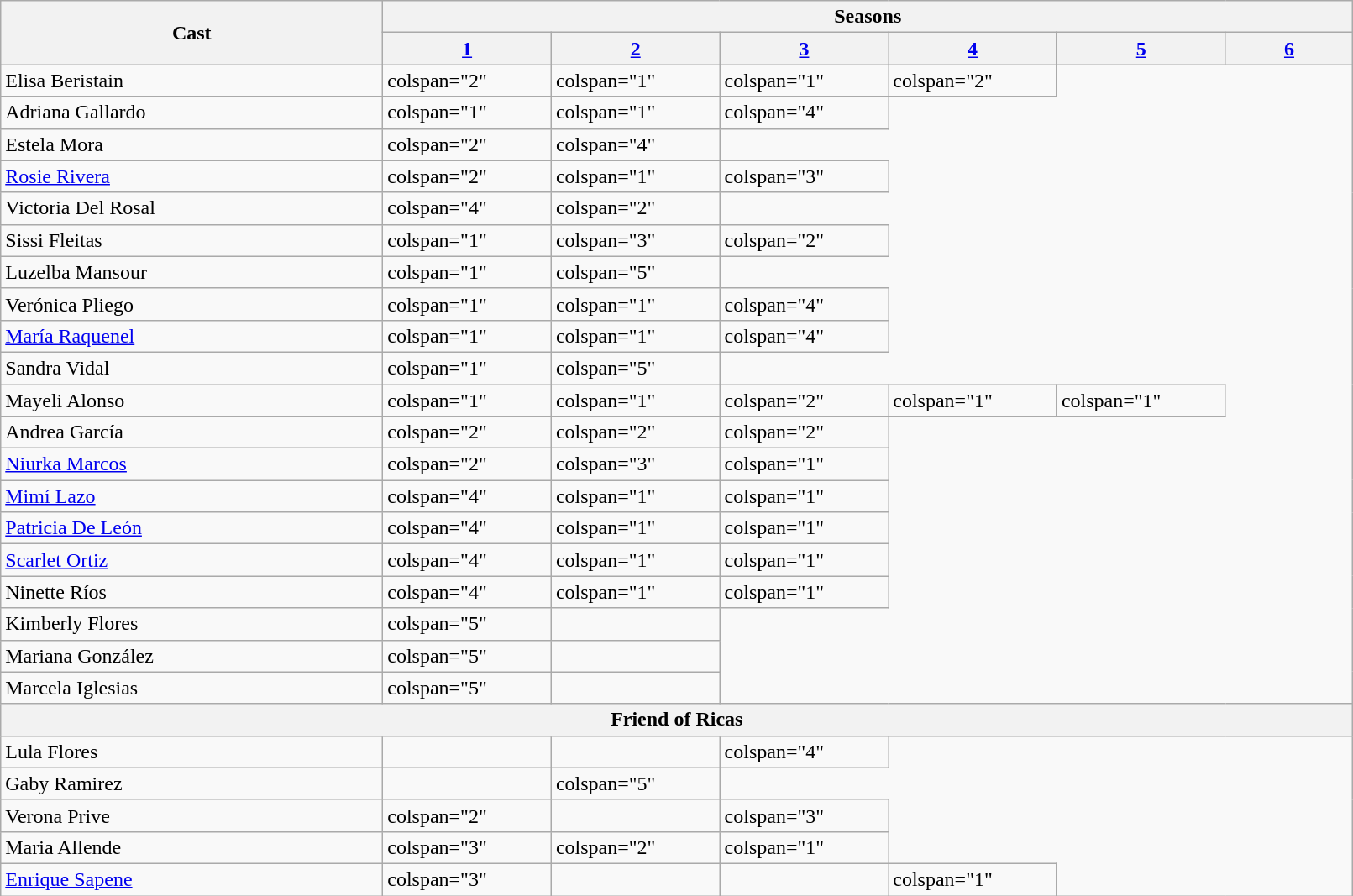<table class="wikitable plainrowheaders" style="width:85%;">
<tr>
<th rowspan="2" style="width:15%;">Cast</th>
<th colspan="6">Seasons</th>
</tr>
<tr>
<th style="width:5%;"><a href='#'>1</a></th>
<th style="width:5%;"><a href='#'>2</a></th>
<th style="width:5%;"><a href='#'>3</a></th>
<th style="width:5%;"><a href='#'>4</a></th>
<th style="width:5%;"><a href='#'>5</a></th>
<th style="width:5%;"><a href='#'>6</a></th>
</tr>
<tr>
<td>Elisa Beristain</td>
<td>colspan="2" </td>
<td>colspan="1" </td>
<td>colspan="1" </td>
<td>colspan="2" </td>
</tr>
<tr>
<td>Adriana Gallardo</td>
<td>colspan="1" </td>
<td>colspan="1" </td>
<td>colspan="4" </td>
</tr>
<tr>
<td>Estela Mora</td>
<td>colspan="2" </td>
<td>colspan="4" </td>
</tr>
<tr>
<td nowrap=""><a href='#'>Rosie Rivera</a></td>
<td>colspan="2" </td>
<td>colspan="1" </td>
<td>colspan="3" </td>
</tr>
<tr>
<td>Victoria Del Rosal</td>
<td>colspan="4" </td>
<td>colspan="2" </td>
</tr>
<tr>
<td>Sissi Fleitas</td>
<td>colspan="1" </td>
<td>colspan="3" </td>
<td>colspan="2" </td>
</tr>
<tr>
<td>Luzelba Mansour</td>
<td>colspan="1" </td>
<td>colspan="5" </td>
</tr>
<tr>
<td>Verónica Pliego</td>
<td>colspan="1" </td>
<td>colspan="1" </td>
<td>colspan="4" </td>
</tr>
<tr>
<td><a href='#'>María Raquenel</a></td>
<td>colspan="1" </td>
<td>colspan="1" </td>
<td>colspan="4" </td>
</tr>
<tr>
<td>Sandra Vidal</td>
<td>colspan="1" </td>
<td>colspan="5" </td>
</tr>
<tr>
<td>Mayeli Alonso</td>
<td>colspan="1" </td>
<td>colspan="1" </td>
<td>colspan="2" </td>
<td>colspan="1" </td>
<td>colspan="1" </td>
</tr>
<tr>
<td>Andrea García</td>
<td>colspan="2" </td>
<td>colspan="2" </td>
<td>colspan="2" </td>
</tr>
<tr>
<td><a href='#'>Niurka Marcos</a></td>
<td>colspan="2" </td>
<td>colspan="3" </td>
<td>colspan="1" </td>
</tr>
<tr>
<td><a href='#'>Mimí Lazo</a></td>
<td>colspan="4" </td>
<td>colspan="1" </td>
<td>colspan="1" </td>
</tr>
<tr>
<td nowrap=""><a href='#'>Patricia De León</a></td>
<td>colspan="4" </td>
<td>colspan="1" </td>
<td>colspan="1" </td>
</tr>
<tr>
<td><a href='#'>Scarlet Ortiz</a></td>
<td>colspan="4" </td>
<td>colspan="1" </td>
<td>colspan="1" </td>
</tr>
<tr>
<td>Ninette Ríos</td>
<td>colspan="4" </td>
<td>colspan="1" </td>
<td>colspan="1" </td>
</tr>
<tr>
<td>Kimberly Flores</td>
<td>colspan="5" </td>
<td></td>
</tr>
<tr>
<td nowrap="">Mariana González</td>
<td>colspan="5" </td>
<td></td>
</tr>
<tr>
<td nowrap="">Marcela Iglesias</td>
<td>colspan="5" </td>
<td></td>
</tr>
<tr>
<th colspan="7">Friend of Ricas</th>
</tr>
<tr>
<td>Lula Flores</td>
<td></td>
<td></td>
<td>colspan="4" </td>
</tr>
<tr>
<td>Gaby Ramirez</td>
<td></td>
<td>colspan="5" </td>
</tr>
<tr>
<td>Verona Prive</td>
<td>colspan="2" </td>
<td></td>
<td>colspan="3" </td>
</tr>
<tr>
<td>Maria Allende</td>
<td>colspan="3" </td>
<td>colspan="2" </td>
<td>colspan="1" </td>
</tr>
<tr>
<td><a href='#'>Enrique Sapene</a></td>
<td>colspan="3" </td>
<td></td>
<td></td>
<td>colspan="1" </td>
</tr>
</table>
